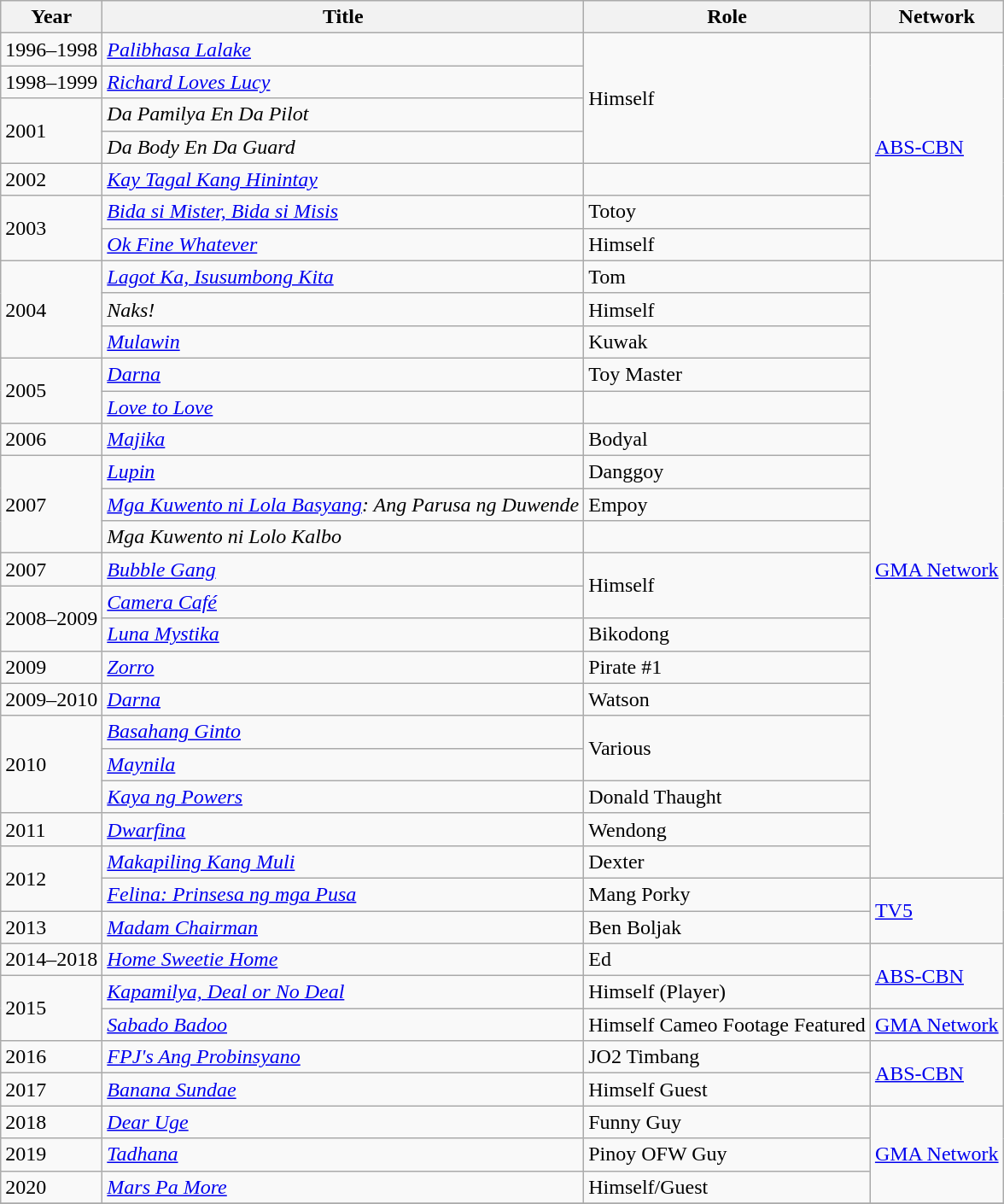<table class="wikitable sortable">
<tr>
<th>Year</th>
<th>Title</th>
<th>Role</th>
<th>Network</th>
</tr>
<tr>
<td>1996–1998</td>
<td><em><a href='#'>Palibhasa Lalake</a></em></td>
<td rowspan=4>Himself</td>
<td rowspan=7><a href='#'>ABS-CBN</a></td>
</tr>
<tr>
<td>1998–1999</td>
<td><em><a href='#'>Richard Loves Lucy</a></em></td>
</tr>
<tr>
<td rowspan="2">2001</td>
<td><em>Da Pamilya En Da Pilot</em></td>
</tr>
<tr>
<td><em>Da Body En Da Guard</em></td>
</tr>
<tr>
<td>2002</td>
<td><em><a href='#'>Kay Tagal Kang Hinintay</a></em></td>
<td></td>
</tr>
<tr>
<td rowspan="2">2003</td>
<td><em><a href='#'>Bida si Mister, Bida si Misis</a></em></td>
<td>Totoy</td>
</tr>
<tr>
<td><em><a href='#'>Ok Fine Whatever</a></em></td>
<td>Himself</td>
</tr>
<tr>
<td rowspan="3">2004</td>
<td><em><a href='#'>Lagot Ka, Isusumbong Kita</a></em></td>
<td>Tom</td>
<td rowspan=19><a href='#'>GMA Network</a></td>
</tr>
<tr>
<td><em>Naks!</em></td>
<td>Himself</td>
</tr>
<tr>
<td><em><a href='#'>Mulawin</a></em></td>
<td>Kuwak</td>
</tr>
<tr>
<td rowspan="2">2005</td>
<td><em><a href='#'>Darna</a></em></td>
<td>Toy Master</td>
</tr>
<tr>
<td><em><a href='#'>Love to Love</a></em></td>
<td></td>
</tr>
<tr>
<td>2006</td>
<td><em><a href='#'>Majika</a></em></td>
<td>Bodyal</td>
</tr>
<tr>
<td rowspan="3">2007</td>
<td><em><a href='#'>Lupin</a></em></td>
<td>Danggoy</td>
</tr>
<tr>
<td><em><a href='#'>Mga Kuwento ni Lola Basyang</a>: Ang Parusa ng Duwende</em></td>
<td>Empoy</td>
</tr>
<tr>
<td><em>Mga Kuwento ni Lolo Kalbo</em></td>
<td></td>
</tr>
<tr>
<td>2007</td>
<td><em><a href='#'>Bubble Gang</a></em></td>
<td rowspan=2>Himself</td>
</tr>
<tr>
<td rowspan="2">2008–2009</td>
<td><em><a href='#'>Camera Café</a></em></td>
</tr>
<tr>
<td><em><a href='#'>Luna Mystika</a></em></td>
<td>Bikodong</td>
</tr>
<tr>
<td>2009</td>
<td><em><a href='#'>Zorro</a></em></td>
<td>Pirate #1</td>
</tr>
<tr>
<td>2009–2010</td>
<td><em><a href='#'>Darna</a></em></td>
<td>Watson</td>
</tr>
<tr>
<td rowspan="3">2010</td>
<td><em><a href='#'>Basahang Ginto</a></em></td>
<td rowspan=2>Various</td>
</tr>
<tr>
<td><em><a href='#'>Maynila</a></em></td>
</tr>
<tr>
<td><em><a href='#'>Kaya ng Powers</a></em></td>
<td>Donald Thaught</td>
</tr>
<tr>
<td>2011</td>
<td><em><a href='#'>Dwarfina</a></em></td>
<td>Wendong</td>
</tr>
<tr>
<td rowspan=2>2012</td>
<td><em><a href='#'>Makapiling Kang Muli</a></em></td>
<td>Dexter</td>
</tr>
<tr>
<td><em><a href='#'>Felina: Prinsesa ng mga Pusa</a></em></td>
<td>Mang Porky</td>
<td rowspan=2><a href='#'>TV5</a></td>
</tr>
<tr>
<td>2013</td>
<td><em><a href='#'>Madam Chairman</a></em></td>
<td>Ben Boljak</td>
</tr>
<tr>
<td>2014–2018</td>
<td><em><a href='#'>Home Sweetie Home</a></em></td>
<td>Ed</td>
<td rowspan=2><a href='#'>ABS-CBN</a></td>
</tr>
<tr>
<td rowspan=2>2015</td>
<td><em><a href='#'>Kapamilya, Deal or No Deal</a></em></td>
<td>Himself (Player)</td>
</tr>
<tr>
<td><em><a href='#'>Sabado Badoo</a></em></td>
<td>Himself Cameo Footage Featured</td>
<td><a href='#'>GMA Network</a></td>
</tr>
<tr>
<td>2016</td>
<td><em><a href='#'>FPJ's Ang Probinsyano</a></em></td>
<td>JO2 Timbang</td>
<td rowspan=2><a href='#'>ABS-CBN</a></td>
</tr>
<tr>
<td>2017</td>
<td><em><a href='#'>Banana Sundae</a></em></td>
<td>Himself Guest</td>
</tr>
<tr>
<td>2018</td>
<td><em><a href='#'>Dear Uge</a></em></td>
<td>Funny Guy</td>
<td rowspan=3><a href='#'>GMA Network</a></td>
</tr>
<tr>
<td>2019</td>
<td><em><a href='#'>Tadhana</a></em></td>
<td>Pinoy OFW Guy</td>
</tr>
<tr>
<td>2020</td>
<td><em><a href='#'>Mars Pa More</a></em></td>
<td>Himself/Guest</td>
</tr>
<tr>
</tr>
</table>
